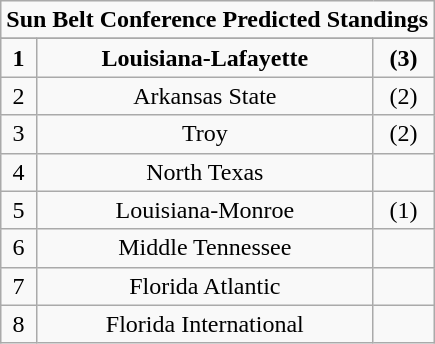<table class= "wikitable">
<tr align="center">
<td align="center" Colspan="3"><strong>Sun Belt Conference Predicted Standings</strong></td>
</tr>
<tr align="center">
</tr>
<tr align="center">
<td><strong>1</strong></td>
<td><strong>Louisiana-Lafayette</strong></td>
<td><strong>(3)</strong></td>
</tr>
<tr align="center">
<td>2</td>
<td>Arkansas State</td>
<td>(2)</td>
</tr>
<tr align="center">
<td>3</td>
<td>Troy</td>
<td>(2)</td>
</tr>
<tr align="center">
<td>4</td>
<td>North Texas</td>
<td></td>
</tr>
<tr align="center">
<td>5</td>
<td>Louisiana-Monroe</td>
<td>(1)</td>
</tr>
<tr align="center">
<td>6</td>
<td>Middle Tennessee</td>
<td></td>
</tr>
<tr align="center">
<td>7</td>
<td>Florida Atlantic</td>
<td></td>
</tr>
<tr align="center">
<td>8</td>
<td>Florida International</td>
<td></td>
</tr>
</table>
